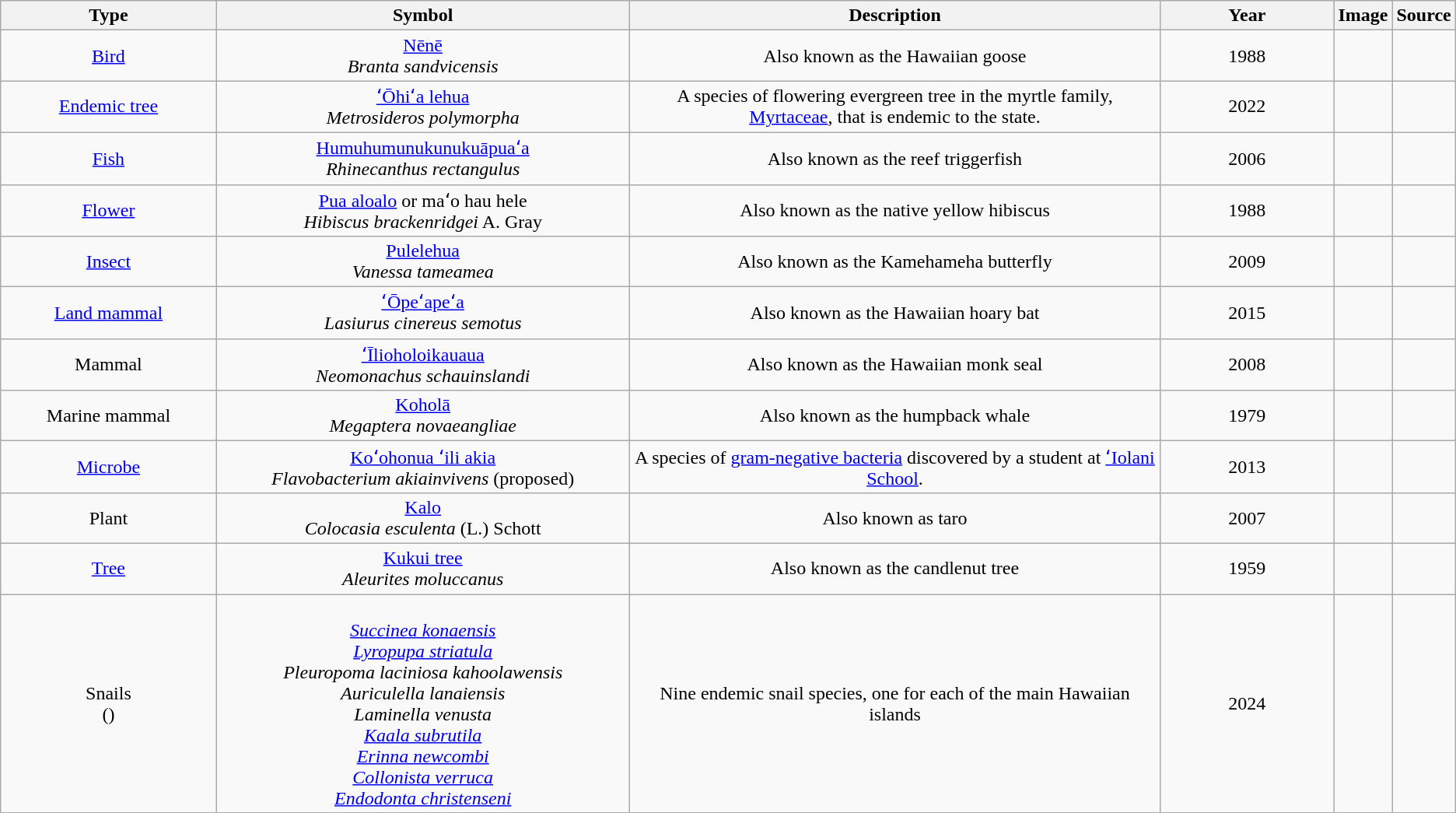<table class="wikitable" style="text-align:center;">
<tr>
<th style="width:16%;">Type</th>
<th style="width:30%;">Symbol</th>
<th style="width:40%;">Description</th>
<th style="width:13%;">Year</th>
<th style="width:13%;">Image</th>
<th style="width:10%;">Source</th>
</tr>
<tr>
<td><a href='#'>Bird</a></td>
<td><a href='#'>Nēnē</a><br><em>Branta sandvicensis</em></td>
<td>Also known as the Hawaiian goose</td>
<td>1988</td>
<td></td>
<td></td>
</tr>
<tr>
<td><a href='#'>Endemic tree</a></td>
<td><a href='#'>ʻŌhiʻa lehua</a><br><em>Metrosideros polymorpha</em></td>
<td>A species of flowering evergreen tree in the myrtle family, <a href='#'>Myrtaceae</a>, that is endemic to the state.</td>
<td>2022</td>
<td></td>
<td></td>
</tr>
<tr>
<td><a href='#'>Fish</a></td>
<td><a href='#'>Humuhumunukunukuāpuaʻa</a><br><em>Rhinecanthus rectangulus</em></td>
<td>Also known as the reef triggerfish</td>
<td>2006</td>
<td></td>
<td></td>
</tr>
<tr>
<td><a href='#'>Flower</a></td>
<td><a href='#'>Pua aloalo</a> or maʻo hau hele<br><em>Hibiscus brackenridgei</em> A. Gray</td>
<td>Also known as the native yellow hibiscus</td>
<td>1988</td>
<td></td>
<td></td>
</tr>
<tr>
<td><a href='#'>Insect</a></td>
<td><a href='#'>Pulelehua</a><br><em>Vanessa tameamea</em></td>
<td>Also known as the Kamehameha butterfly</td>
<td>2009</td>
<td></td>
<td></td>
</tr>
<tr>
<td><a href='#'>Land mammal</a></td>
<td><a href='#'>ʻŌpeʻapeʻa</a><br><em>Lasiurus cinereus semotus</em></td>
<td>Also known as the Hawaiian hoary bat</td>
<td>2015</td>
<td></td>
<td></td>
</tr>
<tr>
<td>Mammal</td>
<td><a href='#'>ʻĪlioholoikauaua</a><br><em>Neomonachus schauinslandi</em></td>
<td>Also known as the Hawaiian monk seal</td>
<td>2008</td>
<td></td>
<td></td>
</tr>
<tr>
<td>Marine mammal</td>
<td><a href='#'>Koholā</a><br><em>Megaptera novaeangliae</em></td>
<td>Also known as the humpback whale</td>
<td>1979</td>
<td></td>
<td></td>
</tr>
<tr>
<td><a href='#'>Microbe</a></td>
<td><a href='#'>Koʻohonua ʻili akia</a><br><em>Flavobacterium akiainvivens</em> (proposed)</td>
<td>A species of <a href='#'>gram-negative bacteria</a> discovered by a student at <a href='#'>ʻIolani School</a>.</td>
<td>2013</td>
<td></td>
<td></td>
</tr>
<tr>
<td>Plant</td>
<td><a href='#'>Kalo</a><br><em>Colocasia esculenta</em> (L.) Schott</td>
<td>Also known as taro</td>
<td>2007</td>
<td></td>
<td></td>
</tr>
<tr>
<td><a href='#'>Tree</a></td>
<td><a href='#'>Kukui tree</a><br><em>Aleurites moluccanus</em></td>
<td>Also known as the candlenut tree</td>
<td>1959</td>
<td></td>
<td></td>
</tr>
<tr>
<td>Snails <br>()</td>
<td><br><em><a href='#'>Succinea konaensis</a></em>
<br><em><a href='#'>Lyropupa striatula</a></em>
<br><em>Pleuropoma laciniosa kahoolawensis</em>
<br><em>Auriculella lanaiensis</em>
<br><em>Laminella venusta</em>
<br><em><a href='#'>Kaala subrutila</a></em>
<br><em><a href='#'>Erinna newcombi</a></em>
<br><em><a href='#'>Collonista verruca</a></em>
<br><em><a href='#'>Endodonta christenseni</a></em></td>
<td>Nine endemic snail species, one for each of the main Hawaiian islands</td>
<td>2024</td>
<td></td>
<td></td>
</tr>
</table>
